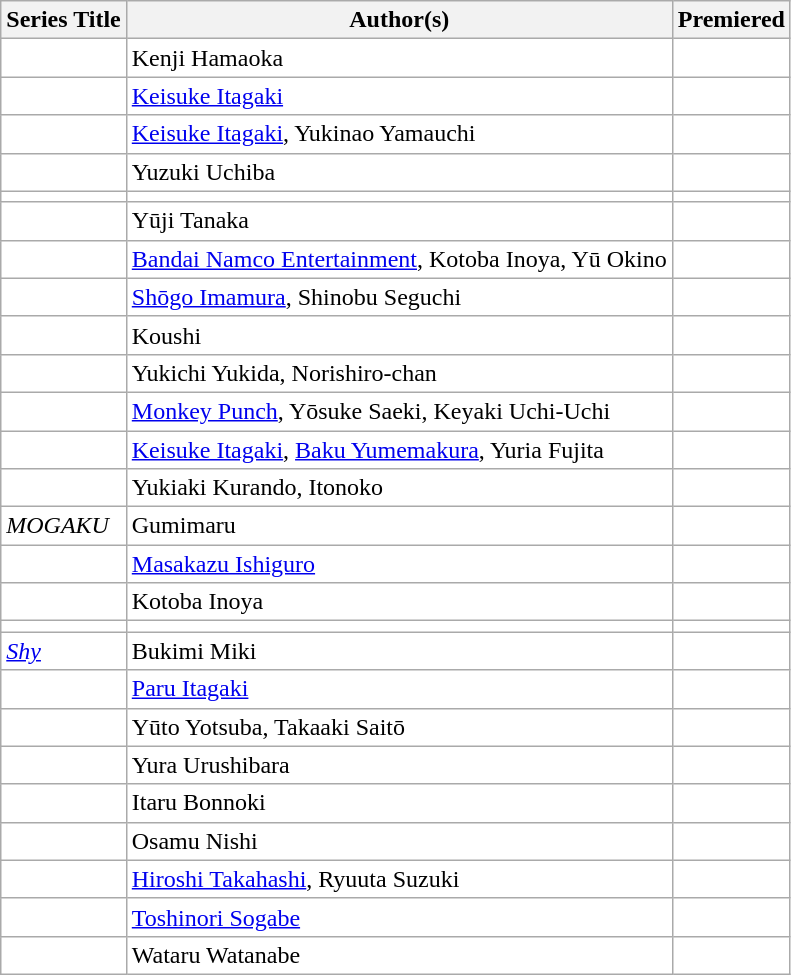<table class="wikitable sortable" style="background: #FFF;">
<tr>
<th>Series Title</th>
<th>Author(s)</th>
<th>Premiered</th>
</tr>
<tr>
<td></td>
<td>Kenji Hamaoka</td>
<td></td>
</tr>
<tr>
<td></td>
<td><a href='#'>Keisuke Itagaki</a></td>
<td></td>
</tr>
<tr>
<td></td>
<td><a href='#'>Keisuke Itagaki</a>, Yukinao Yamauchi</td>
<td></td>
</tr>
<tr>
<td></td>
<td>Yuzuki Uchiba</td>
<td></td>
</tr>
<tr>
<td></td>
<td></td>
<td></td>
</tr>
<tr>
<td></td>
<td>Yūji Tanaka</td>
<td></td>
</tr>
<tr>
<td></td>
<td><a href='#'>Bandai Namco Entertainment</a>, Kotoba Inoya, Yū Okino</td>
<td></td>
</tr>
<tr>
<td></td>
<td><a href='#'>Shōgo Imamura</a>, Shinobu Seguchi</td>
<td></td>
</tr>
<tr>
<td></td>
<td>Koushi</td>
<td></td>
</tr>
<tr>
<td></td>
<td>Yukichi Yukida, Norishiro-chan</td>
<td></td>
</tr>
<tr>
<td></td>
<td><a href='#'>Monkey Punch</a>, Yōsuke Saeki, Keyaki Uchi-Uchi</td>
<td></td>
</tr>
<tr>
<td></td>
<td><a href='#'>Keisuke Itagaki</a>, <a href='#'>Baku Yumemakura</a>, Yuria Fujita</td>
<td></td>
</tr>
<tr>
<td></td>
<td>Yukiaki Kurando, Itonoko</td>
<td></td>
</tr>
<tr>
<td><em>MOGAKU</em></td>
<td>Gumimaru</td>
<td></td>
</tr>
<tr>
<td></td>
<td><a href='#'>Masakazu Ishiguro</a></td>
<td></td>
</tr>
<tr>
<td></td>
<td>Kotoba Inoya</td>
<td></td>
</tr>
<tr>
<td></td>
<td></td>
<td></td>
</tr>
<tr>
<td><a href='#'><em>Shy</em></a></td>
<td>Bukimi Miki</td>
<td></td>
</tr>
<tr>
<td></td>
<td><a href='#'>Paru Itagaki</a></td>
<td></td>
</tr>
<tr>
<td></td>
<td>Yūto Yotsuba, Takaaki Saitō</td>
<td></td>
</tr>
<tr>
<td></td>
<td>Yura Urushibara</td>
<td></td>
</tr>
<tr>
<td></td>
<td>Itaru Bonnoki</td>
<td></td>
</tr>
<tr>
<td></td>
<td>Osamu Nishi</td>
<td></td>
</tr>
<tr>
<td></td>
<td><a href='#'>Hiroshi Takahashi</a>, Ryuuta Suzuki</td>
<td></td>
</tr>
<tr>
<td></td>
<td><a href='#'>Toshinori Sogabe</a></td>
<td></td>
</tr>
<tr>
<td></td>
<td>Wataru Watanabe</td>
<td></td>
</tr>
</table>
